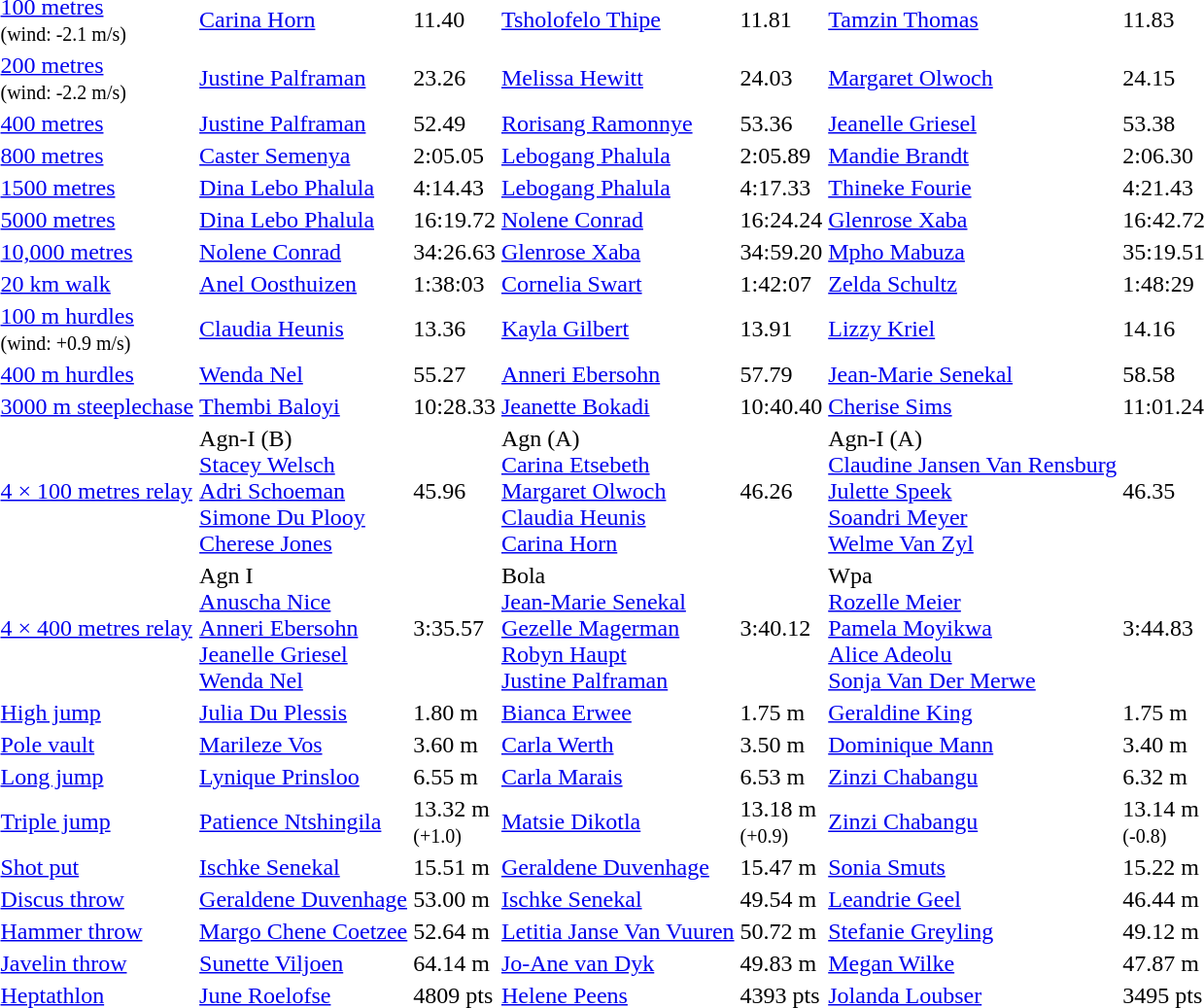<table>
<tr>
<td><a href='#'>100 metres</a><br><small>(wind: -2.1 m/s)</small></td>
<td><a href='#'>Carina Horn</a></td>
<td>11.40</td>
<td><a href='#'>Tsholofelo Thipe</a></td>
<td>11.81</td>
<td><a href='#'>Tamzin Thomas</a></td>
<td>11.83</td>
</tr>
<tr>
<td><a href='#'>200 metres</a><br><small>(wind: -2.2 m/s)</small></td>
<td><a href='#'>Justine Palframan</a></td>
<td>23.26</td>
<td><a href='#'>Melissa Hewitt</a></td>
<td>24.03</td>
<td><a href='#'>Margaret Olwoch</a></td>
<td>24.15</td>
</tr>
<tr>
<td><a href='#'>400 metres</a></td>
<td><a href='#'>Justine Palframan</a></td>
<td>52.49</td>
<td><a href='#'>Rorisang Ramonnye</a></td>
<td>53.36</td>
<td><a href='#'>Jeanelle Griesel</a></td>
<td>53.38</td>
</tr>
<tr>
<td><a href='#'>800 metres</a></td>
<td><a href='#'>Caster Semenya</a></td>
<td>2:05.05</td>
<td><a href='#'>Lebogang Phalula</a></td>
<td>2:05.89</td>
<td><a href='#'>Mandie Brandt</a></td>
<td>2:06.30</td>
</tr>
<tr>
<td><a href='#'>1500 metres</a></td>
<td><a href='#'>Dina Lebo Phalula</a></td>
<td>4:14.43</td>
<td><a href='#'>Lebogang Phalula</a></td>
<td>4:17.33</td>
<td><a href='#'>Thineke Fourie</a></td>
<td>4:21.43</td>
</tr>
<tr>
<td><a href='#'>5000 metres</a></td>
<td><a href='#'>Dina Lebo Phalula</a></td>
<td>16:19.72</td>
<td><a href='#'>Nolene Conrad</a></td>
<td>16:24.24</td>
<td><a href='#'>Glenrose Xaba</a></td>
<td>16:42.72</td>
</tr>
<tr>
<td><a href='#'>10,000 metres</a></td>
<td><a href='#'>Nolene Conrad</a></td>
<td>34:26.63</td>
<td><a href='#'>Glenrose Xaba</a></td>
<td>34:59.20</td>
<td><a href='#'>Mpho Mabuza</a></td>
<td>35:19.51</td>
</tr>
<tr>
<td><a href='#'>20 km walk</a></td>
<td><a href='#'>Anel Oosthuizen</a></td>
<td>1:38:03</td>
<td><a href='#'>Cornelia Swart</a></td>
<td>1:42:07</td>
<td><a href='#'>Zelda Schultz</a></td>
<td>1:48:29</td>
</tr>
<tr>
<td><a href='#'>100 m hurdles</a><br><small>(wind: +0.9 m/s)</small></td>
<td><a href='#'>Claudia Heunis</a></td>
<td>13.36</td>
<td><a href='#'>Kayla Gilbert</a></td>
<td>13.91</td>
<td><a href='#'>Lizzy Kriel</a></td>
<td>14.16</td>
</tr>
<tr>
<td><a href='#'>400 m hurdles</a></td>
<td><a href='#'>Wenda Nel</a></td>
<td>55.27</td>
<td><a href='#'>Anneri Ebersohn</a></td>
<td>57.79</td>
<td><a href='#'>Jean-Marie Senekal</a></td>
<td>58.58</td>
</tr>
<tr>
<td><a href='#'>3000 m steeplechase</a></td>
<td><a href='#'>Thembi Baloyi</a></td>
<td>10:28.33</td>
<td><a href='#'>Jeanette Bokadi</a></td>
<td>10:40.40</td>
<td><a href='#'>Cherise Sims</a></td>
<td>11:01.24</td>
</tr>
<tr>
<td><a href='#'>4 × 100 metres relay</a></td>
<td>Agn-I (B)<br><a href='#'>Stacey Welsch</a><br><a href='#'>Adri Schoeman</a><br><a href='#'>Simone Du Plooy</a><br><a href='#'>Cherese Jones</a></td>
<td>45.96</td>
<td>Agn (A)<br><a href='#'>Carina Etsebeth</a><br><a href='#'>Margaret Olwoch</a><br><a href='#'>Claudia Heunis</a><br><a href='#'>Carina Horn</a></td>
<td>46.26</td>
<td>Agn-I (A)<br><a href='#'>Claudine Jansen Van Rensburg</a><br><a href='#'>Julette Speek</a><br><a href='#'>Soandri Meyer</a><br><a href='#'>Welme Van Zyl</a></td>
<td>46.35</td>
</tr>
<tr>
<td><a href='#'>4 × 400 metres relay</a></td>
<td>Agn I<br><a href='#'>Anuscha Nice</a><br><a href='#'>Anneri Ebersohn</a><br><a href='#'>Jeanelle Griesel</a><br><a href='#'>Wenda Nel</a></td>
<td>3:35.57</td>
<td>Bola<br><a href='#'>Jean-Marie Senekal</a><br><a href='#'>Gezelle Magerman</a><br><a href='#'>Robyn Haupt</a><br><a href='#'>Justine Palframan</a></td>
<td>3:40.12</td>
<td>Wpa<br><a href='#'>Rozelle Meier</a><br><a href='#'>Pamela Moyikwa</a><br><a href='#'>Alice Adeolu</a><br><a href='#'>Sonja Van Der Merwe</a></td>
<td>3:44.83</td>
</tr>
<tr>
<td><a href='#'>High jump</a></td>
<td><a href='#'>Julia Du Plessis</a></td>
<td>1.80 m</td>
<td><a href='#'>Bianca Erwee</a></td>
<td>1.75 m</td>
<td><a href='#'>Geraldine King</a></td>
<td>1.75 m</td>
</tr>
<tr>
<td><a href='#'>Pole vault</a></td>
<td><a href='#'>Marileze Vos</a></td>
<td>3.60 m</td>
<td><a href='#'>Carla Werth</a></td>
<td>3.50 m</td>
<td><a href='#'>Dominique Mann</a></td>
<td>3.40 m</td>
</tr>
<tr>
<td><a href='#'>Long jump</a></td>
<td><a href='#'>Lynique Prinsloo</a></td>
<td>6.55 m</td>
<td><a href='#'>Carla Marais</a></td>
<td>6.53 m</td>
<td><a href='#'>Zinzi Chabangu</a></td>
<td>6.32 m</td>
</tr>
<tr>
<td><a href='#'>Triple jump</a></td>
<td><a href='#'>Patience Ntshingila</a></td>
<td>13.32 m<br><small>(+1.0)</small></td>
<td><a href='#'>Matsie Dikotla</a></td>
<td>13.18 m<br><small>(+0.9)</small></td>
<td><a href='#'>Zinzi Chabangu</a></td>
<td>13.14 m<br><small>(-0.8)</small></td>
</tr>
<tr>
<td><a href='#'>Shot put</a></td>
<td><a href='#'>Ischke Senekal</a></td>
<td>15.51 m</td>
<td><a href='#'>Geraldene Duvenhage</a></td>
<td>15.47 m</td>
<td><a href='#'>Sonia Smuts</a></td>
<td>15.22 m</td>
</tr>
<tr>
<td><a href='#'>Discus throw</a></td>
<td><a href='#'>Geraldene Duvenhage</a></td>
<td>53.00 m</td>
<td><a href='#'>Ischke Senekal</a></td>
<td>49.54 m</td>
<td><a href='#'>Leandrie Geel</a></td>
<td>46.44 m</td>
</tr>
<tr>
<td><a href='#'>Hammer throw</a></td>
<td><a href='#'>Margo Chene Coetzee</a></td>
<td>52.64 m</td>
<td><a href='#'>Letitia Janse Van Vuuren</a></td>
<td>50.72 m</td>
<td><a href='#'>Stefanie Greyling</a></td>
<td>49.12 m</td>
</tr>
<tr>
<td><a href='#'>Javelin throw</a></td>
<td><a href='#'>Sunette Viljoen</a></td>
<td>64.14 m</td>
<td><a href='#'>Jo-Ane van Dyk</a></td>
<td>49.83 m</td>
<td><a href='#'>Megan Wilke</a></td>
<td>47.87 m</td>
</tr>
<tr>
<td><a href='#'>Heptathlon</a></td>
<td><a href='#'>June Roelofse</a></td>
<td>4809 pts</td>
<td><a href='#'>Helene Peens</a></td>
<td>4393 pts</td>
<td><a href='#'>Jolanda Loubser</a></td>
<td>3495 pts</td>
</tr>
</table>
